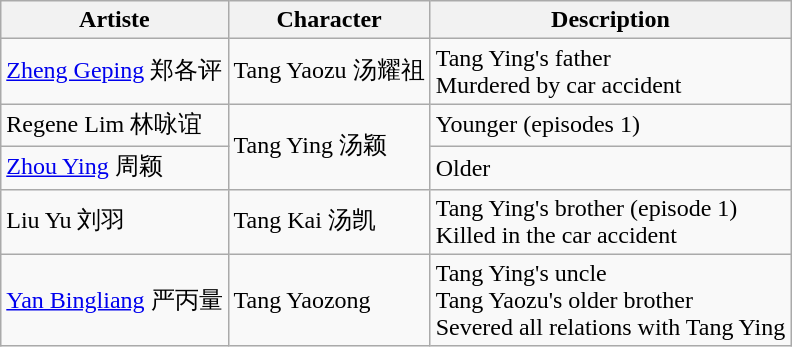<table class="wikitable">
<tr>
<th>Artiste</th>
<th>Character</th>
<th>Description</th>
</tr>
<tr>
<td><a href='#'>Zheng Geping</a> 郑各评</td>
<td>Tang Yaozu 汤耀祖</td>
<td>Tang Ying's father<br>Murdered by car accident</td>
</tr>
<tr>
<td>Regene Lim 林咏谊</td>
<td rowspan="2">Tang Ying 汤颖</td>
<td>Younger (episodes 1)</td>
</tr>
<tr>
<td><a href='#'>Zhou Ying</a> 周颖</td>
<td>Older</td>
</tr>
<tr>
<td>Liu Yu 刘羽</td>
<td>Tang Kai 汤凯</td>
<td>Tang Ying's brother (episode 1)<br>Killed in the car accident</td>
</tr>
<tr>
<td><a href='#'>Yan Bingliang</a> 严丙量</td>
<td>Tang Yaozong</td>
<td>Tang Ying's uncle<br>Tang Yaozu's older brother<br>Severed all relations with Tang Ying</td>
</tr>
</table>
